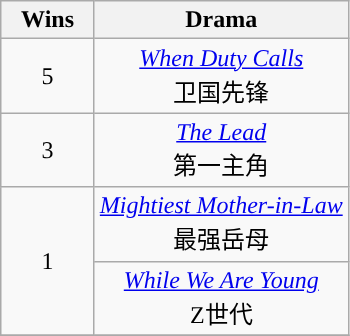<table class="wikitable plainrowheaders" style="text-align: center">
<tr>
<th scope="col" style="width:55px;" style="background-color:#EEDD82;">Wins</th>
<th scope="col" style="text-align:center;" style="background-color:#EEDD82;">Drama</th>
</tr>
<tr>
<td scope=row style="text-align:center">5</td>
<td><em><a href='#'>When Duty Calls</a></em><br>卫国先锋</td>
</tr>
<tr>
<td scope=row style="text-align:center">3</td>
<td><em><a href='#'>The Lead</a></em><br>第一主角</td>
</tr>
<tr>
<td rowspan=2 scope=row style="text-align:center">1</td>
<td><em><a href='#'>Mightiest Mother-in-Law</a></em><br>最强岳母</td>
</tr>
<tr>
<td><em><a href='#'>While We Are Young</a></em><br>Z世代</td>
</tr>
<tr>
</tr>
</table>
